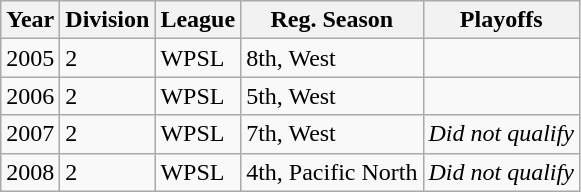<table class="wikitable">
<tr>
<th>Year</th>
<th>Division</th>
<th>League</th>
<th>Reg. Season</th>
<th>Playoffs</th>
</tr>
<tr>
<td>2005</td>
<td>2</td>
<td>WPSL</td>
<td>8th, West</td>
<td></td>
</tr>
<tr>
<td>2006</td>
<td>2</td>
<td>WPSL</td>
<td>5th, West</td>
<td></td>
</tr>
<tr>
<td>2007</td>
<td>2</td>
<td>WPSL</td>
<td>7th, West</td>
<td><em>Did not qualify</em></td>
</tr>
<tr>
<td>2008</td>
<td>2</td>
<td>WPSL</td>
<td>4th, Pacific North</td>
<td><em>Did not qualify</em></td>
</tr>
</table>
